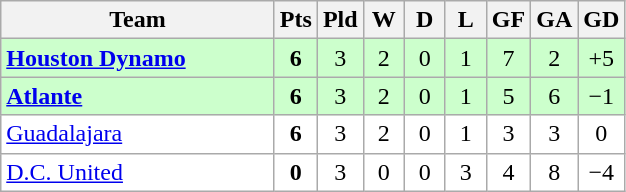<table class="wikitable" style="text-align: center;">
<tr>
<th width="175">Team</th>
<th width="20">Pts</th>
<th width="20">Pld</th>
<th width="20">W</th>
<th width="20">D</th>
<th width="20">L</th>
<th width="20">GF</th>
<th width="20">GA</th>
<th width="20">GD</th>
</tr>
<tr bgcolor=#ccffcc>
<td style="text-align:left;"> <strong><a href='#'>Houston Dynamo</a></strong></td>
<td><strong>6</strong></td>
<td>3</td>
<td>2</td>
<td>0</td>
<td>1</td>
<td>7</td>
<td>2</td>
<td>+5</td>
</tr>
<tr bgcolor=#ccffcc>
<td style="text-align:left;"> <strong><a href='#'>Atlante</a></strong></td>
<td><strong>6</strong></td>
<td>3</td>
<td>2</td>
<td>0</td>
<td>1</td>
<td>5</td>
<td>6</td>
<td>−1</td>
</tr>
<tr bgcolor=FFFFFF>
<td style="text-align:left;"> <a href='#'>Guadalajara</a></td>
<td><strong>6</strong></td>
<td>3</td>
<td>2</td>
<td>0</td>
<td>1</td>
<td>3</td>
<td>3</td>
<td>0</td>
</tr>
<tr bgcolor=FFFFFF>
<td style="text-align:left;"> <a href='#'>D.C. United</a></td>
<td><strong>0</strong></td>
<td>3</td>
<td>0</td>
<td>0</td>
<td>3</td>
<td>4</td>
<td>8</td>
<td>−4</td>
</tr>
</table>
